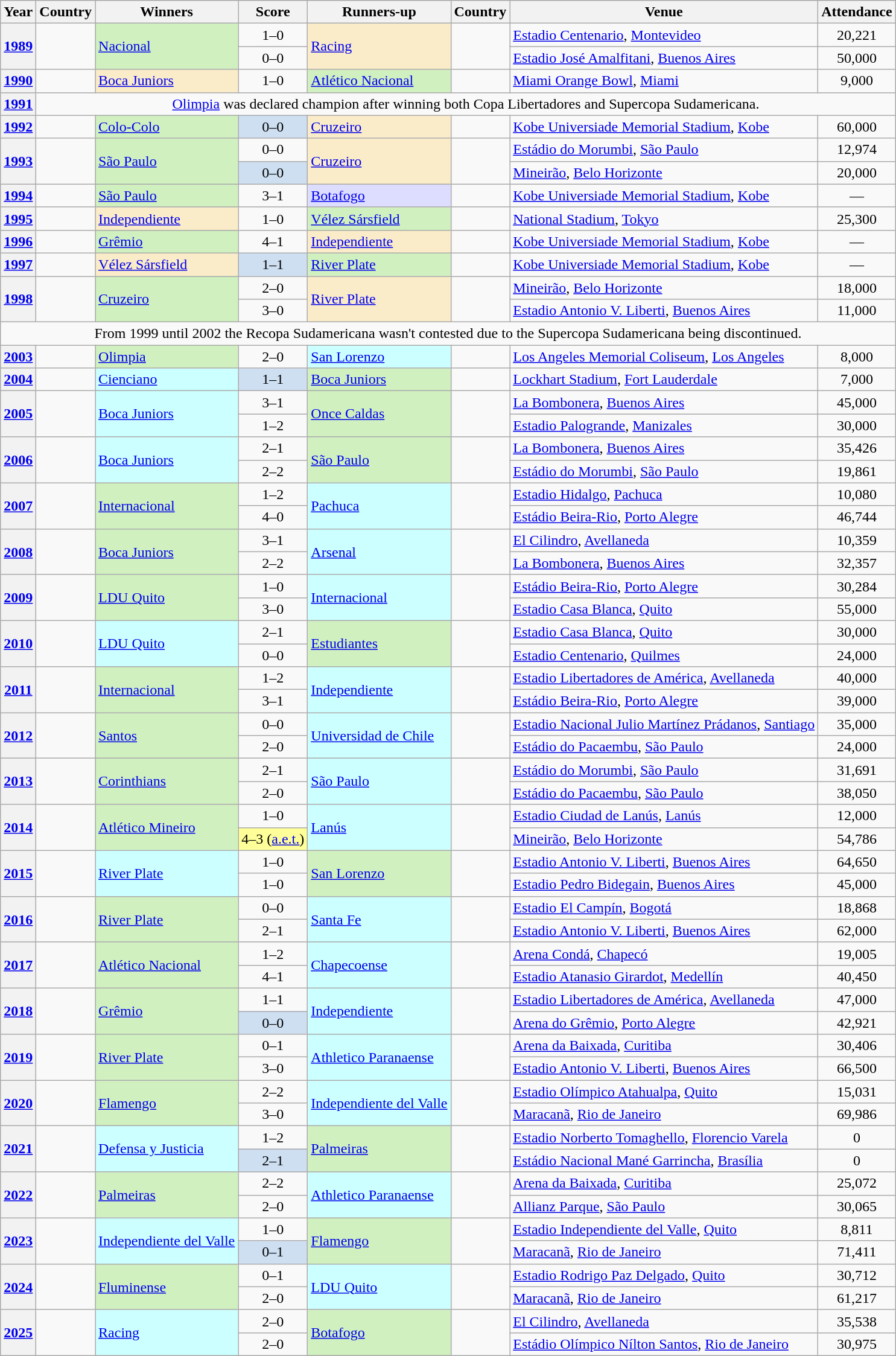<table class="sortable plainrowheaders wikitable">
<tr>
<th scope=col>Year</th>
<th scope=col>Country</th>
<th scope=col>Winners</th>
<th scope=col>Score</th>
<th scope=col>Runners-up</th>
<th scope=col>Country</th>
<th scope=col>Venue</th>
<th scope=col>Attendance</th>
</tr>
<tr>
<th scope=row rowspan=2 style=text-align:center><a href='#'>1989</a></th>
<td rowspan="2"></td>
<td rowspan="2" bgcolor="#D0F0C0"><a href='#'>Nacional</a></td>
<td align=center>1–0</td>
<td rowspan="2" bgcolor=faecc8><a href='#'>Racing</a></td>
<td rowspan="2"></td>
<td> <a href='#'>Estadio Centenario</a>, <a href='#'>Montevideo</a></td>
<td align=center>20,221</td>
</tr>
<tr>
<td align=center>0–0</td>
<td> <a href='#'>Estadio José Amalfitani</a>, <a href='#'>Buenos Aires</a></td>
<td align=center>50,000</td>
</tr>
<tr>
<th scope=row style=text-align:center><a href='#'>1990</a></th>
<td></td>
<td bgcolor=faecc8><a href='#'>Boca Juniors</a></td>
<td align=center>1–0</td>
<td bgcolor=#D0F0C0><a href='#'>Atlético Nacional</a></td>
<td></td>
<td> <a href='#'>Miami Orange Bowl</a>, <a href='#'>Miami</a></td>
<td align=center>9,000</td>
</tr>
<tr>
<th scope=row style=text-align:center><a href='#'>1991</a></th>
<td colspan=7 align=center> <a href='#'>Olimpia</a> was declared champion after winning both Copa Libertadores and Supercopa Sudamericana.</td>
</tr>
<tr>
<th scope=row style=text-align:center><a href='#'>1992</a></th>
<td></td>
<td bgcolor=#D0F0C0><a href='#'>Colo-Colo</a></td>
<td align=center bgcolor=cedff2>0–0</td>
<td bgcolor=faecc8><a href='#'>Cruzeiro</a></td>
<td></td>
<td> <a href='#'>Kobe Universiade Memorial Stadium</a>, <a href='#'>Kobe</a></td>
<td align=center>60,000</td>
</tr>
<tr>
<th scope=row rowspan=2 style=text-align:center><a href='#'>1993</a></th>
<td rowspan="2"></td>
<td rowspan="2" bgcolor="#D0F0C0"><a href='#'>São Paulo</a></td>
<td align=center>0–0</td>
<td rowspan="2" bgcolor=faecc8><a href='#'>Cruzeiro</a></td>
<td rowspan="2"></td>
<td> <a href='#'>Estádio do Morumbi</a>, <a href='#'>São Paulo</a></td>
<td align=center>12,974</td>
</tr>
<tr>
<td align=center bgcolor=cedff2>0–0</td>
<td> <a href='#'>Mineirão</a>, <a href='#'>Belo Horizonte</a></td>
<td align=center>20,000</td>
</tr>
<tr>
<th scope=row style=text-align:center><a href='#'>1994</a></th>
<td></td>
<td bgcolor=#D0F0C0><a href='#'>São Paulo</a></td>
<td align=center>3–1</td>
<td bgcolor=#DDDDFF><a href='#'>Botafogo</a></td>
<td></td>
<td> <a href='#'>Kobe Universiade Memorial Stadium</a>, <a href='#'>Kobe</a></td>
<td align=center>—</td>
</tr>
<tr>
<th scope=row style=text-align:center><a href='#'>1995</a></th>
<td></td>
<td bgcolor=#faecc8><a href='#'>Independiente</a></td>
<td align=center>1–0</td>
<td bgcolor=#D0F0C0><a href='#'>Vélez Sársfield</a></td>
<td></td>
<td> <a href='#'>National Stadium</a>, <a href='#'>Tokyo</a></td>
<td align=center>25,300</td>
</tr>
<tr>
<th scope=row style=text-align:center><a href='#'>1996</a></th>
<td></td>
<td bgcolor=#D0F0C0><a href='#'>Grêmio</a></td>
<td align=center>4–1</td>
<td bgcolor=faecc8><a href='#'>Independiente</a></td>
<td></td>
<td> <a href='#'>Kobe Universiade Memorial Stadium</a>, <a href='#'>Kobe</a></td>
<td align=center>—</td>
</tr>
<tr>
<th scope=row style=text-align:center><a href='#'>1997</a></th>
<td></td>
<td bgcolor=faecc8><a href='#'>Vélez Sársfield</a></td>
<td align=center bgcolor=cedff2>1–1</td>
<td bgcolor=#D0F0C0><a href='#'>River Plate</a></td>
<td></td>
<td> <a href='#'>Kobe Universiade Memorial Stadium</a>, <a href='#'>Kobe</a></td>
<td align=center>—</td>
</tr>
<tr>
<th scope=row rowspan=2 style=text-align:center><a href='#'>1998</a></th>
<td rowspan="2"></td>
<td rowspan="2" bgcolor=#D0F0C0><a href='#'>Cruzeiro</a></td>
<td align=center>2–0</td>
<td rowspan="2" bgcolor=faecc8><a href='#'>River Plate</a></td>
<td rowspan="2"></td>
<td> <a href='#'>Mineirão</a>, <a href='#'>Belo Horizonte</a></td>
<td align=center>18,000</td>
</tr>
<tr>
<td align=center>3–0</td>
<td> <a href='#'>Estadio Antonio V. Liberti</a>, <a href='#'>Buenos Aires</a></td>
<td align=center>11,000</td>
</tr>
<tr>
<td colspan=8 align=center>From 1999 until 2002 the Recopa Sudamericana wasn't contested due to the Supercopa Sudamericana being discontinued.</td>
</tr>
<tr>
<th scope=row style=text-align:center><a href='#'>2003</a></th>
<td></td>
<td bgcolor=#D0F0C0><a href='#'>Olimpia</a></td>
<td align=center>2–0</td>
<td bgcolor=#CCFFFF><a href='#'>San Lorenzo</a></td>
<td></td>
<td> <a href='#'>Los Angeles Memorial Coliseum</a>, <a href='#'>Los Angeles</a></td>
<td align=center>8,000</td>
</tr>
<tr>
<th scope=row style=text-align:center><a href='#'>2004</a></th>
<td></td>
<td bgcolor=#CCFFFF><a href='#'>Cienciano</a></td>
<td align=center bgcolor=cedff2>1–1</td>
<td bgcolor=#D0F0C0><a href='#'>Boca Juniors</a></td>
<td></td>
<td> <a href='#'>Lockhart Stadium</a>, <a href='#'>Fort Lauderdale</a></td>
<td align=center>7,000</td>
</tr>
<tr>
<th scope=row rowspan=2 style=text-align:center><a href='#'>2005</a></th>
<td rowspan="2"></td>
<td rowspan="2" bgcolor=#CCFFFF><a href='#'>Boca Juniors</a></td>
<td align=center>3–1</td>
<td rowspan="2" bgcolor=#D0F0C0><a href='#'>Once Caldas</a></td>
<td rowspan="2"></td>
<td> <a href='#'>La Bombonera</a>, <a href='#'>Buenos Aires</a></td>
<td align=center>45,000</td>
</tr>
<tr>
<td align=center>1–2</td>
<td> <a href='#'>Estadio Palogrande</a>, <a href='#'>Manizales</a></td>
<td align=center>30,000</td>
</tr>
<tr>
<th scope=row rowspan=2 style=text-align:center><a href='#'>2006</a></th>
<td rowspan="2"></td>
<td rowspan="2" bgcolor=#CCFFFF><a href='#'>Boca Juniors</a></td>
<td align=center>2–1</td>
<td rowspan="2" bgcolor=#D0F0C0><a href='#'>São Paulo</a></td>
<td rowspan="2"></td>
<td> <a href='#'>La Bombonera</a>, <a href='#'>Buenos Aires</a></td>
<td align=center>35,426</td>
</tr>
<tr>
<td align=center>2–2</td>
<td> <a href='#'>Estádio do Morumbi</a>, <a href='#'>São Paulo</a></td>
<td align=center>19,861</td>
</tr>
<tr>
<th scope=row rowspan=2 style=text-align:center><a href='#'>2007</a></th>
<td rowspan="2"></td>
<td rowspan="2" bgcolor="#D0F0C0"><a href='#'>Internacional</a></td>
<td align=center>1–2</td>
<td rowspan="2" bgcolor="#CCFFFF"><a href='#'>Pachuca</a></td>
<td rowspan="2"></td>
<td> <a href='#'>Estadio Hidalgo</a>, <a href='#'>Pachuca</a></td>
<td align=center>10,080</td>
</tr>
<tr>
<td align=center>4–0</td>
<td> <a href='#'>Estádio Beira-Rio</a>, <a href='#'>Porto Alegre</a></td>
<td align=center>46,744</td>
</tr>
<tr>
<th scope=row rowspan=2 style=text-align:center><a href='#'>2008</a></th>
<td rowspan="2"></td>
<td rowspan="2" bgcolor="#D0F0C0"><a href='#'>Boca Juniors</a></td>
<td align=center>3–1</td>
<td rowspan="2" bgcolor="#CCFFFF"><a href='#'>Arsenal</a></td>
<td rowspan="2"></td>
<td> <a href='#'>El Cilindro</a>, <a href='#'>Avellaneda</a></td>
<td align=center>10,359</td>
</tr>
<tr>
<td align=center>2–2</td>
<td> <a href='#'>La Bombonera</a>, <a href='#'>Buenos Aires</a></td>
<td align=center>32,357</td>
</tr>
<tr>
<th scope=row rowspan=2 style=text-align:center><a href='#'>2009</a></th>
<td rowspan="2"></td>
<td rowspan="2" bgcolor="#D0F0C0"><a href='#'>LDU Quito</a></td>
<td align=center>1–0</td>
<td rowspan="2" bgcolor="#CCFFFF"><a href='#'>Internacional</a></td>
<td rowspan="2"></td>
<td> <a href='#'>Estádio Beira-Rio</a>, <a href='#'>Porto Alegre</a></td>
<td align=center>30,284</td>
</tr>
<tr>
<td align=center>3–0</td>
<td> <a href='#'>Estadio Casa Blanca</a>, <a href='#'>Quito</a></td>
<td align=center>55,000</td>
</tr>
<tr>
<th scope=row rowspan=2 style=text-align:center><a href='#'>2010</a></th>
<td rowspan="2"></td>
<td rowspan="2" bgcolor="#CCFFFF"><a href='#'>LDU Quito</a></td>
<td align=center>2–1</td>
<td rowspan="2" bgcolor=#D0F0C0><a href='#'>Estudiantes</a></td>
<td rowspan="2"></td>
<td> <a href='#'>Estadio Casa Blanca</a>, <a href='#'>Quito</a></td>
<td align=center>30,000</td>
</tr>
<tr>
<td align=center>0–0</td>
<td> <a href='#'>Estadio Centenario</a>, <a href='#'>Quilmes</a></td>
<td align=center>24,000</td>
</tr>
<tr>
<th scope=row rowspan=2 style=text-align:center><a href='#'>2011</a></th>
<td rowspan="2"></td>
<td rowspan="2" bgcolor="#D0F0C0"><a href='#'>Internacional</a></td>
<td align=center>1–2</td>
<td rowspan="2" bgcolor=#CCFFFF><a href='#'>Independiente</a></td>
<td rowspan="2"></td>
<td> <a href='#'>Estadio Libertadores de América</a>, <a href='#'>Avellaneda</a></td>
<td align=center>40,000</td>
</tr>
<tr>
<td align=center>3–1</td>
<td> <a href='#'>Estádio Beira-Rio</a>, <a href='#'>Porto Alegre</a></td>
<td align=center>39,000</td>
</tr>
<tr>
<th scope=row rowspan=2 style=text-align:center><a href='#'>2012</a></th>
<td rowspan="2"></td>
<td rowspan="2" bgcolor="#D0F0C0"><a href='#'>Santos</a></td>
<td align=center>0–0</td>
<td rowspan="2" bgcolor=#CCFFFF><a href='#'>Universidad de Chile</a></td>
<td rowspan="2"></td>
<td> <a href='#'>Estadio Nacional Julio Martínez Prádanos</a>, <a href='#'>Santiago</a></td>
<td align=center>35,000</td>
</tr>
<tr>
<td align=center>2–0</td>
<td> <a href='#'>Estádio do Pacaembu</a>, <a href='#'>São Paulo</a></td>
<td align=center>24,000</td>
</tr>
<tr>
<th scope=row rowspan=2 style=text-align:center><a href='#'>2013</a></th>
<td rowspan="2"></td>
<td rowspan="2" bgcolor="#D0F0C0"><a href='#'>Corinthians</a></td>
<td align=center>2–1</td>
<td rowspan="2" bgcolor=#CCFFFF><a href='#'>São Paulo</a></td>
<td rowspan="2"></td>
<td> <a href='#'>Estádio do Morumbi</a>, <a href='#'>São Paulo</a></td>
<td align=center>31,691</td>
</tr>
<tr>
<td align=center>2–0</td>
<td> <a href='#'>Estádio do Pacaembu</a>, <a href='#'>São Paulo</a></td>
<td align=center>38,050</td>
</tr>
<tr>
<th scope=row rowspan=2 style=text-align:center><a href='#'>2014</a></th>
<td rowspan="2"></td>
<td rowspan="2" bgcolor="#D0F0C0"><a href='#'>Atlético Mineiro</a></td>
<td align=center>1–0</td>
<td rowspan="2" bgcolor=#CCFFFF><a href='#'>Lanús</a></td>
<td rowspan="2"></td>
<td> <a href='#'>Estadio Ciudad de Lanús</a>, <a href='#'>Lanús</a></td>
<td align=center>12,000</td>
</tr>
<tr>
<td align=center bgcolor="#FFFF99">4–3 (<a href='#'>a.e.t.</a>)</td>
<td> <a href='#'>Mineirão</a>, <a href='#'>Belo Horizonte</a></td>
<td align=center>54,786</td>
</tr>
<tr>
<th scope=row rowspan=2 style=text-align:center><a href='#'>2015</a></th>
<td rowspan="2"></td>
<td rowspan="2" bgcolor="#CCFFFF"><a href='#'>River Plate</a></td>
<td align=center>1–0</td>
<td rowspan="2" bgcolor=#D0F0C0><a href='#'>San Lorenzo</a></td>
<td rowspan="2"></td>
<td> <a href='#'>Estadio Antonio V. Liberti</a>, <a href='#'>Buenos Aires</a></td>
<td align=center>64,650</td>
</tr>
<tr>
<td align=center>1–0</td>
<td> <a href='#'>Estadio Pedro Bidegain</a>, <a href='#'>Buenos Aires</a></td>
<td align=center>45,000</td>
</tr>
<tr>
<th scope=row rowspan=2 style=text-align:center><a href='#'>2016</a></th>
<td rowspan="2"></td>
<td rowspan="2" bgcolor="#D0F0C0"><a href='#'>River Plate</a></td>
<td align=center>0–0</td>
<td rowspan="2" bgcolor=#CCFFFF><a href='#'>Santa Fe</a></td>
<td rowspan="2"></td>
<td> <a href='#'>Estadio El Campín</a>, <a href='#'>Bogotá</a></td>
<td align=center>18,868</td>
</tr>
<tr>
<td align=center>2–1</td>
<td> <a href='#'>Estadio Antonio V. Liberti</a>, <a href='#'>Buenos Aires</a></td>
<td align=center>62,000</td>
</tr>
<tr>
<th scope=row rowspan=2 style=text-align:center><a href='#'>2017</a></th>
<td rowspan="2"></td>
<td rowspan="2" bgcolor="#D0F0C0"><a href='#'>Atlético Nacional</a></td>
<td align=center>1–2</td>
<td rowspan="2" bgcolor="#CCFFFF"><a href='#'>Chapecoense</a></td>
<td rowspan="2"></td>
<td> <a href='#'>Arena Condá</a>, <a href='#'>Chapecó</a></td>
<td align=center>19,005</td>
</tr>
<tr>
<td align=center>4–1</td>
<td> <a href='#'>Estadio Atanasio Girardot</a>, <a href='#'>Medellín</a></td>
<td align=center>40,450</td>
</tr>
<tr>
<th scope=row rowspan=2 style=text-align:center><a href='#'>2018</a></th>
<td rowspan="2"></td>
<td rowspan="2" bgcolor="#D0F0C0"><a href='#'>Grêmio</a></td>
<td align=center>1–1</td>
<td rowspan="2" bgcolor="#CCFFFF"><a href='#'>Independiente</a></td>
<td rowspan="2"></td>
<td> <a href='#'>Estadio Libertadores de América</a>, <a href='#'>Avellaneda</a></td>
<td align=center>47,000</td>
</tr>
<tr>
<td align=center bgcolor=cedff2>0–0</td>
<td> <a href='#'>Arena do Grêmio</a>, <a href='#'>Porto Alegre</a></td>
<td align=center>42,921</td>
</tr>
<tr>
<th scope=row rowspan=2 style=text-align:center><a href='#'>2019</a></th>
<td rowspan="2"></td>
<td rowspan="2" bgcolor="#D0F0C0"><a href='#'>River Plate</a></td>
<td align=center>0–1</td>
<td rowspan="2" bgcolor="#CCFFFF"><a href='#'>Athletico Paranaense</a></td>
<td rowspan="2"></td>
<td> <a href='#'>Arena da Baixada</a>, <a href='#'>Curitiba</a></td>
<td align=center>30,406</td>
</tr>
<tr>
<td align=center>3–0</td>
<td> <a href='#'>Estadio Antonio V. Liberti</a>, <a href='#'>Buenos Aires</a></td>
<td align=center>66,500</td>
</tr>
<tr>
<th scope=row rowspan=2 style=text-align:center><a href='#'>2020</a></th>
<td rowspan="2"></td>
<td rowspan="2" bgcolor=#D0F0C0><a href='#'>Flamengo</a></td>
<td align=center>2–2</td>
<td rowspan="2" bgcolor="#CCFFFF"><a href='#'>Independiente del Valle</a></td>
<td rowspan="2"></td>
<td> <a href='#'>Estadio Olímpico Atahualpa</a>, <a href='#'>Quito</a></td>
<td align=center>15,031</td>
</tr>
<tr>
<td align=center>3–0</td>
<td> <a href='#'>Maracanã</a>, <a href='#'>Rio de Janeiro</a></td>
<td align=center>69,986</td>
</tr>
<tr>
<th scope=row rowspan=2 style=text-align:center><a href='#'>2021</a></th>
<td rowspan="2"></td>
<td rowspan="2" bgcolor=#CCFFFF><a href='#'>Defensa y Justicia</a></td>
<td align=center>1–2</td>
<td rowspan="2" bgcolor="#D0F0C0"><a href='#'>Palmeiras</a></td>
<td rowspan="2"></td>
<td> <a href='#'>Estadio Norberto Tomaghello</a>, <a href='#'>Florencio Varela</a></td>
<td align=center>0</td>
</tr>
<tr>
<td align=center bgcolor=cedff2>2–1</td>
<td> <a href='#'>Estádio Nacional Mané Garrincha</a>, <a href='#'>Brasília</a></td>
<td align=center>0</td>
</tr>
<tr>
<th scope=row rowspan=2 style=text-align:center><a href='#'>2022</a></th>
<td rowspan="2"></td>
<td rowspan="2" bgcolor="#D0F0C0"><a href='#'>Palmeiras</a></td>
<td align=center>2–2</td>
<td rowspan="2" bgcolor=#CCFFFF><a href='#'>Athletico Paranaense</a></td>
<td rowspan="2"></td>
<td> <a href='#'>Arena da Baixada</a>, <a href='#'>Curitiba</a></td>
<td align=center>25,072</td>
</tr>
<tr>
<td align=center>2–0</td>
<td> <a href='#'>Allianz Parque</a>, <a href='#'>São Paulo</a></td>
<td align=center>30,065</td>
</tr>
<tr>
<th scope=row rowspan=2 style=text-align:center><a href='#'>2023</a></th>
<td rowspan="2"></td>
<td rowspan="2" bgcolor="#CCFFFF"><a href='#'>Independiente del Valle</a></td>
<td align=center>1–0</td>
<td rowspan="2" bgcolor=#D0F0C0><a href='#'>Flamengo</a></td>
<td rowspan="2"></td>
<td> <a href='#'>Estadio Independiente del Valle</a>, <a href='#'>Quito</a></td>
<td align=center>8,811</td>
</tr>
<tr>
<td align=center bgcolor=cedff2>0–1</td>
<td> <a href='#'>Maracanã</a>, <a href='#'>Rio de Janeiro</a></td>
<td align=center>71,411</td>
</tr>
<tr>
<th scope=row rowspan=2 style=text-align:center><a href='#'>2024</a></th>
<td rowspan="2"></td>
<td rowspan="2" bgcolor="#D0F0C0"><a href='#'>Fluminense</a></td>
<td align=center>0–1</td>
<td rowspan="2" bgcolor=#CCFFFF><a href='#'>LDU Quito</a></td>
<td rowspan="2"></td>
<td> <a href='#'>Estadio Rodrigo Paz Delgado</a>, <a href='#'>Quito</a></td>
<td align=center>30,712</td>
</tr>
<tr>
<td align=center>2–0</td>
<td> <a href='#'>Maracanã</a>, <a href='#'>Rio de Janeiro</a></td>
<td align=center>61,217</td>
</tr>
<tr>
<th scope=row rowspan=2 style=text-align:center><a href='#'>2025</a></th>
<td rowspan="2"></td>
<td rowspan="2" bgcolor="#CCFFFF"><a href='#'>Racing</a></td>
<td align=center>2–0</td>
<td rowspan="2" bgcolor=#D0F0C0><a href='#'>Botafogo</a></td>
<td rowspan="2"></td>
<td> <a href='#'>El Cilindro</a>, <a href='#'>Avellaneda</a></td>
<td align=center>35,538</td>
</tr>
<tr>
<td align=center>2–0</td>
<td> <a href='#'>Estádio Olímpico Nílton Santos</a>, <a href='#'>Rio de Janeiro</a></td>
<td align=center>30,975</td>
</tr>
</table>
